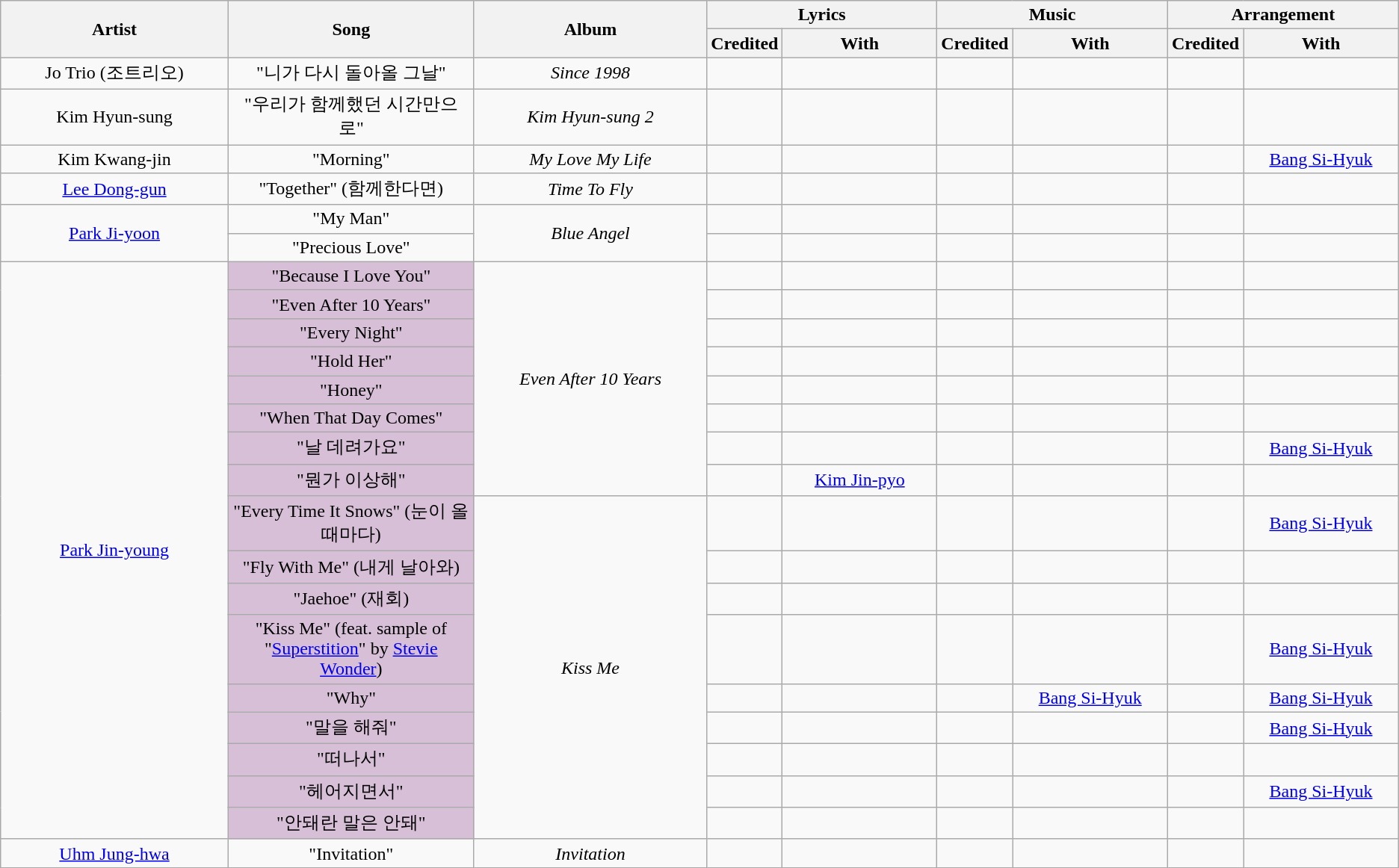<table class="wikitable plainrowheaders" style="text-align:center;">
<tr>
<th rowspan="2" width="300px">Artist</th>
<th rowspan="2" width="300px">Song</th>
<th rowspan="2" width="300px">Album</th>
<th colspan="2">Lyrics</th>
<th colspan="2">Music</th>
<th colspan="2">Arrangement</th>
</tr>
<tr>
<th width="50px">Credited</th>
<th width="200px">With</th>
<th width="50px">Credited</th>
<th width="200px">With</th>
<th width="50px">Credited</th>
<th width="200px">With</th>
</tr>
<tr>
<td>Jo Trio (조트리오)</td>
<td>"니가 다시 돌아올 그날"</td>
<td><em>Since 1998</em></td>
<td></td>
<td></td>
<td></td>
<td></td>
<td></td>
<td></td>
</tr>
<tr>
<td>Kim Hyun-sung</td>
<td>"우리가 함께했던 시간만으로"</td>
<td><em>Kim Hyun-sung 2</em></td>
<td></td>
<td></td>
<td></td>
<td></td>
<td></td>
<td></td>
</tr>
<tr>
<td>Kim Kwang-jin</td>
<td>"Morning"</td>
<td><em>My Love My Life</em></td>
<td></td>
<td></td>
<td></td>
<td></td>
<td></td>
<td><a href='#'>Bang Si-Hyuk</a></td>
</tr>
<tr>
<td><a href='#'>Lee Dong-gun</a></td>
<td>"Together" (함께한다면)</td>
<td><em>Time To Fly</em></td>
<td></td>
<td></td>
<td></td>
<td></td>
<td></td>
<td></td>
</tr>
<tr>
<td rowspan="2"><a href='#'>Park Ji-yoon</a></td>
<td>"My Man"</td>
<td rowspan="2"><em>Blue Angel</em></td>
<td></td>
<td></td>
<td></td>
<td></td>
<td></td>
<td></td>
</tr>
<tr>
<td>"Precious Love"</td>
<td></td>
<td></td>
<td></td>
<td></td>
<td></td>
<td></td>
</tr>
<tr>
<td rowspan="17"><a href='#'>Park Jin-young</a></td>
<td style="background-color:#D8BFD8">"Because I Love You"</td>
<td rowspan="8"><em>Even After 10 Years</em></td>
<td></td>
<td></td>
<td></td>
<td></td>
<td></td>
<td></td>
</tr>
<tr>
<td style="background-color:#D8BFD8">"Even After 10 Years"</td>
<td></td>
<td></td>
<td></td>
<td></td>
<td></td>
<td></td>
</tr>
<tr>
<td style="background-color:#D8BFD8">"Every Night"</td>
<td></td>
<td></td>
<td></td>
<td></td>
<td></td>
<td></td>
</tr>
<tr>
<td style="background-color:#D8BFD8">"Hold Her"</td>
<td></td>
<td></td>
<td></td>
<td></td>
<td></td>
<td></td>
</tr>
<tr>
<td style="background-color:#D8BFD8">"Honey"</td>
<td></td>
<td></td>
<td></td>
<td></td>
<td></td>
<td></td>
</tr>
<tr>
<td style="background-color:#D8BFD8">"When That Day Comes"</td>
<td></td>
<td></td>
<td></td>
<td></td>
<td></td>
<td></td>
</tr>
<tr>
<td style="background-color:#D8BFD8">"날 데려가요"</td>
<td></td>
<td></td>
<td></td>
<td></td>
<td></td>
<td><a href='#'>Bang Si-Hyuk</a></td>
</tr>
<tr>
<td style="background-color:#D8BFD8">"뭔가 이상해"</td>
<td></td>
<td><a href='#'>Kim Jin-pyo</a></td>
<td></td>
<td></td>
<td></td>
<td></td>
</tr>
<tr>
<td style="background-color:#D8BFD8">"Every Time It Snows" (눈이 올때마다)</td>
<td rowspan="9"><em>Kiss Me</em></td>
<td></td>
<td></td>
<td></td>
<td></td>
<td></td>
<td><a href='#'>Bang Si-Hyuk</a></td>
</tr>
<tr>
<td style="background-color:#D8BFD8">"Fly With Me" (내게 날아와)</td>
<td></td>
<td></td>
<td></td>
<td></td>
<td></td>
<td></td>
</tr>
<tr>
<td style="background-color:#D8BFD8">"Jaehoe" (재회)</td>
<td></td>
<td></td>
<td></td>
<td></td>
<td></td>
<td></td>
</tr>
<tr>
<td style="background-color:#D8BFD8">"Kiss Me" (feat. sample of "<a href='#'>Superstition</a>" by <a href='#'>Stevie Wonder</a>)</td>
<td></td>
<td></td>
<td></td>
<td></td>
<td></td>
<td><a href='#'>Bang Si-Hyuk</a></td>
</tr>
<tr>
<td style="background-color:#D8BFD8">"Why"</td>
<td></td>
<td></td>
<td></td>
<td><a href='#'>Bang Si-Hyuk</a></td>
<td></td>
<td><a href='#'>Bang Si-Hyuk</a></td>
</tr>
<tr>
<td style="background-color:#D8BFD8">"말을 해줘"</td>
<td></td>
<td></td>
<td></td>
<td></td>
<td></td>
<td><a href='#'>Bang Si-Hyuk</a></td>
</tr>
<tr>
<td style="background-color:#D8BFD8">"떠나서"</td>
<td></td>
<td></td>
<td></td>
<td></td>
<td></td>
<td></td>
</tr>
<tr>
<td style="background-color:#D8BFD8">"헤어지면서"</td>
<td></td>
<td></td>
<td></td>
<td></td>
<td></td>
<td><a href='#'>Bang Si-Hyuk</a></td>
</tr>
<tr>
<td style="background-color:#D8BFD8">"안돼란 말은 안돼"</td>
<td></td>
<td></td>
<td></td>
<td></td>
<td></td>
<td></td>
</tr>
<tr>
<td><a href='#'>Uhm Jung-hwa</a></td>
<td>"Invitation"</td>
<td><em>Invitation</em></td>
<td></td>
<td></td>
<td></td>
<td></td>
<td></td>
<td></td>
</tr>
</table>
